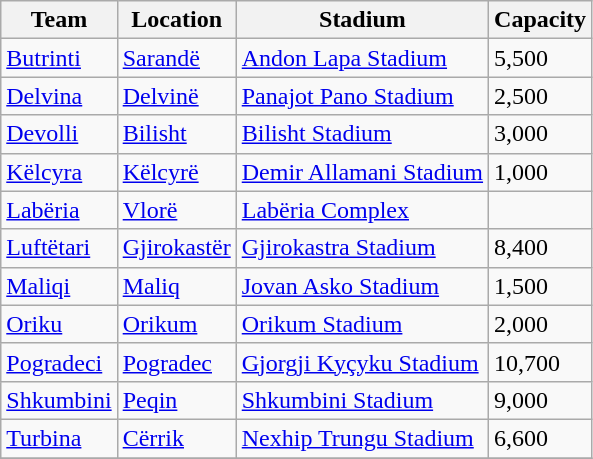<table class="wikitable sortable">
<tr>
<th>Team</th>
<th>Location</th>
<th>Stadium</th>
<th>Capacity</th>
</tr>
<tr>
<td><a href='#'>Butrinti</a></td>
<td><a href='#'>Sarandë</a></td>
<td><a href='#'>Andon Lapa Stadium</a></td>
<td>5,500</td>
</tr>
<tr>
<td><a href='#'>Delvina</a></td>
<td><a href='#'>Delvinë</a></td>
<td><a href='#'>Panajot Pano Stadium</a></td>
<td>2,500</td>
</tr>
<tr>
<td><a href='#'>Devolli</a></td>
<td><a href='#'>Bilisht</a></td>
<td><a href='#'>Bilisht Stadium</a></td>
<td>3,000</td>
</tr>
<tr>
<td><a href='#'>Këlcyra</a></td>
<td><a href='#'>Këlcyrë</a></td>
<td><a href='#'>Demir Allamani Stadium</a></td>
<td>1,000</td>
</tr>
<tr>
<td><a href='#'>Labëria</a></td>
<td><a href='#'>Vlorë</a></td>
<td><a href='#'>Labëria Complex</a></td>
<td></td>
</tr>
<tr>
<td><a href='#'>Luftëtari</a></td>
<td><a href='#'>Gjirokastër</a></td>
<td><a href='#'>Gjirokastra Stadium</a></td>
<td>8,400</td>
</tr>
<tr>
<td><a href='#'>Maliqi</a></td>
<td><a href='#'>Maliq</a></td>
<td><a href='#'>Jovan Asko Stadium</a></td>
<td>1,500</td>
</tr>
<tr>
<td><a href='#'>Oriku</a></td>
<td><a href='#'>Orikum</a></td>
<td><a href='#'>Orikum Stadium</a></td>
<td>2,000</td>
</tr>
<tr>
<td><a href='#'>Pogradeci</a></td>
<td><a href='#'>Pogradec</a></td>
<td><a href='#'>Gjorgji Kyçyku Stadium</a></td>
<td>10,700</td>
</tr>
<tr>
<td><a href='#'>Shkumbini</a></td>
<td><a href='#'>Peqin</a></td>
<td><a href='#'>Shkumbini Stadium</a></td>
<td>9,000</td>
</tr>
<tr>
<td><a href='#'>Turbina</a></td>
<td><a href='#'>Cërrik</a></td>
<td><a href='#'>Nexhip Trungu Stadium</a></td>
<td>6,600</td>
</tr>
<tr>
</tr>
</table>
